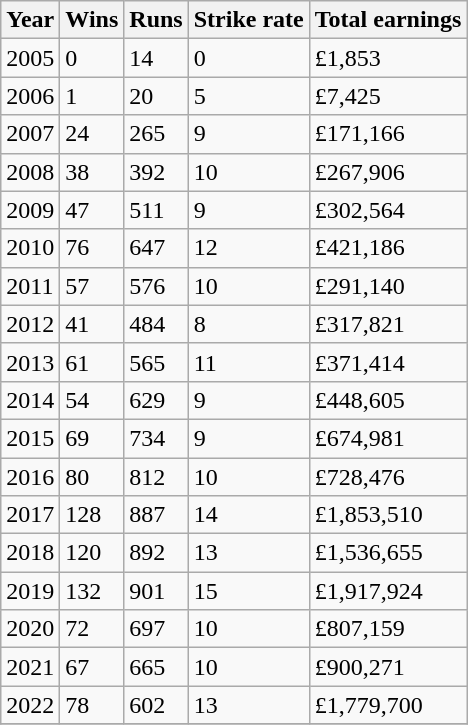<table class="wikitable">
<tr>
<th>Year</th>
<th>Wins</th>
<th>Runs</th>
<th>Strike rate</th>
<th>Total earnings</th>
</tr>
<tr>
<td>2005</td>
<td>0</td>
<td>14</td>
<td>0</td>
<td>£1,853</td>
</tr>
<tr>
<td>2006</td>
<td>1</td>
<td>20</td>
<td>5</td>
<td>£7,425</td>
</tr>
<tr>
<td>2007</td>
<td>24</td>
<td>265</td>
<td>9</td>
<td>£171,166</td>
</tr>
<tr>
<td>2008</td>
<td>38</td>
<td>392</td>
<td>10</td>
<td>£267,906</td>
</tr>
<tr>
<td>2009</td>
<td>47</td>
<td>511</td>
<td>9</td>
<td>£302,564</td>
</tr>
<tr>
<td>2010</td>
<td>76</td>
<td>647</td>
<td>12</td>
<td>£421,186</td>
</tr>
<tr>
<td>2011</td>
<td>57</td>
<td>576</td>
<td>10</td>
<td>£291,140</td>
</tr>
<tr>
<td>2012</td>
<td>41</td>
<td>484</td>
<td>8</td>
<td>£317,821</td>
</tr>
<tr>
<td>2013</td>
<td>61</td>
<td>565</td>
<td>11</td>
<td>£371,414</td>
</tr>
<tr>
<td>2014</td>
<td>54</td>
<td>629</td>
<td>9</td>
<td>£448,605</td>
</tr>
<tr>
<td>2015</td>
<td>69</td>
<td>734</td>
<td>9</td>
<td>£674,981</td>
</tr>
<tr>
<td>2016</td>
<td>80</td>
<td>812</td>
<td>10</td>
<td>£728,476</td>
</tr>
<tr>
<td>2017</td>
<td>128</td>
<td>887</td>
<td>14</td>
<td>£1,853,510</td>
</tr>
<tr>
<td>2018</td>
<td>120</td>
<td>892</td>
<td>13</td>
<td>£1,536,655</td>
</tr>
<tr>
<td>2019</td>
<td>132</td>
<td>901</td>
<td>15</td>
<td>£1,917,924</td>
</tr>
<tr>
<td>2020</td>
<td>72</td>
<td>697</td>
<td>10</td>
<td>£807,159</td>
</tr>
<tr>
<td>2021</td>
<td>67</td>
<td>665</td>
<td>10</td>
<td>£900,271</td>
</tr>
<tr>
<td>2022</td>
<td>78</td>
<td>602</td>
<td>13</td>
<td>£1,779,700</td>
</tr>
<tr>
</tr>
</table>
